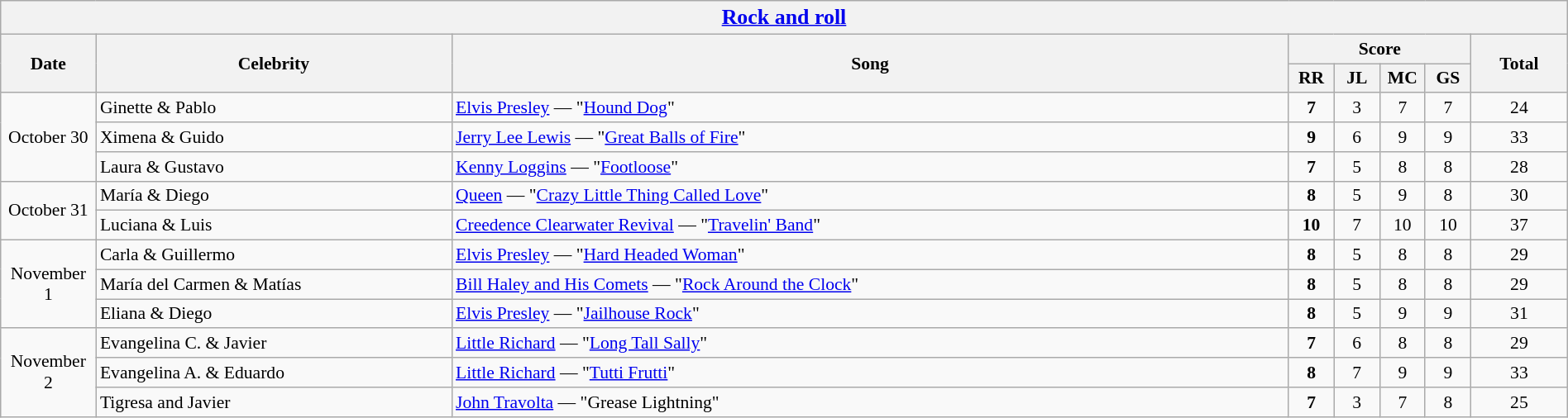<table class="wikitable collapsible collapsed" style="font-size:90%; text-align: center; width: 100%;">
<tr>
<th colspan="11" style="with: 95%;"><big><a href='#'>Rock and roll</a></big></th>
</tr>
<tr>
<th width=70 rowspan="2">Date</th>
<th width=280 rowspan="2">Celebrity</th>
<th rowspan="2">Song</th>
<th colspan="4">Score</th>
<th rowspan="2">Total</th>
</tr>
<tr>
<th width=30>RR</th>
<th width=30>JL</th>
<th width=30>MC</th>
<th width=30>GS</th>
</tr>
<tr>
<td rowspan="3">October 30</td>
<td style="text-align:left;">Ginette & Pablo</td>
<td style="text-align:left;"><a href='#'>Elvis Presley</a> — "<a href='#'>Hound Dog</a>"</td>
<td><strong>7</strong></td>
<td>3</td>
<td>7</td>
<td>7</td>
<td>24</td>
</tr>
<tr>
<td style="text-align:left;">Ximena & Guido</td>
<td style="text-align:left;"><a href='#'>Jerry Lee Lewis</a> — "<a href='#'>Great Balls of Fire</a>"</td>
<td><strong>9</strong></td>
<td>6</td>
<td>9</td>
<td>9</td>
<td>33</td>
</tr>
<tr>
<td style="text-align:left;">Laura & Gustavo</td>
<td style="text-align:left;"><a href='#'>Kenny Loggins</a> — "<a href='#'>Footloose</a>"</td>
<td><strong>7</strong></td>
<td>5</td>
<td>8</td>
<td>8</td>
<td>28</td>
</tr>
<tr>
<td rowspan="2">October 31</td>
<td style="text-align:left;">María & Diego</td>
<td style="text-align:left;"><a href='#'>Queen</a> — "<a href='#'>Crazy Little Thing Called Love</a>"</td>
<td><strong>8</strong></td>
<td>5</td>
<td>9</td>
<td>8</td>
<td>30</td>
</tr>
<tr>
<td style="text-align:left;">Luciana & Luis</td>
<td style="text-align:left;"><a href='#'>Creedence Clearwater Revival</a> — "<a href='#'>Travelin' Band</a>"</td>
<td><strong>10</strong></td>
<td>7</td>
<td>10</td>
<td>10</td>
<td>37</td>
</tr>
<tr>
<td rowspan="3">November 1</td>
<td style="text-align:left;">Carla & Guillermo</td>
<td style="text-align:left;"><a href='#'>Elvis Presley</a> — "<a href='#'>Hard Headed Woman</a>"</td>
<td><strong>8</strong></td>
<td>5</td>
<td>8</td>
<td>8</td>
<td>29</td>
</tr>
<tr>
<td style="text-align:left;">María del Carmen & Matías</td>
<td style="text-align:left;"><a href='#'>Bill Haley and His Comets</a> — "<a href='#'>Rock Around the Clock</a>"</td>
<td><strong>8</strong></td>
<td>5</td>
<td>8</td>
<td>8</td>
<td>29</td>
</tr>
<tr>
<td style="text-align:left;">Eliana & Diego</td>
<td style="text-align:left;"><a href='#'>Elvis Presley</a> — "<a href='#'>Jailhouse Rock</a>"</td>
<td><strong>8</strong></td>
<td>5</td>
<td>9</td>
<td>9</td>
<td>31</td>
</tr>
<tr>
<td rowspan="3">November 2</td>
<td style="text-align:left;">Evangelina C. & Javier</td>
<td style="text-align:left;"><a href='#'>Little Richard</a> — "<a href='#'>Long Tall Sally</a>"</td>
<td><strong>7</strong></td>
<td>6</td>
<td>8</td>
<td>8</td>
<td>29</td>
</tr>
<tr>
<td style="text-align:left;">Evangelina A. & Eduardo</td>
<td style="text-align:left;"><a href='#'>Little Richard</a> — "<a href='#'>Tutti Frutti</a>"</td>
<td><strong>8</strong></td>
<td>7</td>
<td>9</td>
<td>9</td>
<td>33</td>
</tr>
<tr>
<td style="text-align:left;">Tigresa and Javier</td>
<td style="text-align:left;"><a href='#'>John Travolta</a> — "Grease Lightning"</td>
<td><strong>7</strong></td>
<td>3</td>
<td>7</td>
<td>8</td>
<td>25</td>
</tr>
</table>
